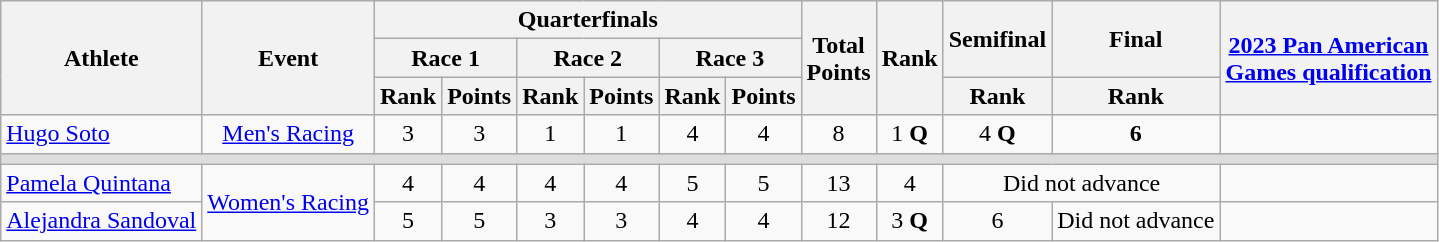<table class="wikitable">
<tr>
<th rowspan="3">Athlete</th>
<th rowspan="3">Event</th>
<th colspan="6">Quarterfinals</th>
<th rowspan="3">Total<br>Points</th>
<th rowspan="3">Rank</th>
<th rowspan="2">Semifinal</th>
<th rowspan="2">Final</th>
<th rowspan="3"><a href='#'>2023 Pan American <br> Games qualification</a></th>
</tr>
<tr>
<th colspan="2">Race 1</th>
<th colspan="2">Race 2</th>
<th colspan="2">Race 3</th>
</tr>
<tr>
<th>Rank</th>
<th>Points</th>
<th>Rank</th>
<th>Points</th>
<th>Rank</th>
<th>Points</th>
<th>Rank</th>
<th>Rank</th>
</tr>
<tr align="center">
<td style="white-space: nowrap;" align="left"><a href='#'>Hugo Soto</a></td>
<td><a href='#'>Men's Racing</a></td>
<td style="white-space: nowrap;">3</td>
<td>3</td>
<td>1</td>
<td>1</td>
<td>4</td>
<td>4</td>
<td>8</td>
<td>1 <strong>Q</strong></td>
<td>4 <strong>Q</strong></td>
<td><strong>6</strong></td>
<td></td>
</tr>
<tr bgcolor="#ddd">
<td colspan="13"></td>
</tr>
<tr align="center">
<td style="white-space: nowrap;" align="left"><a href='#'>Pamela Quintana</a></td>
<td rowspan="2"><a href='#'>Women's Racing</a></td>
<td>4</td>
<td>4</td>
<td>4</td>
<td>4</td>
<td>5</td>
<td>5</td>
<td>13</td>
<td>4</td>
<td colspan="2">Did not advance</td>
<td></td>
</tr>
<tr align="center">
<td><a href='#'>Alejandra Sandoval</a></td>
<td>5</td>
<td>5</td>
<td>3</td>
<td>3</td>
<td>4</td>
<td>4</td>
<td>12</td>
<td>3 <strong>Q</strong></td>
<td>6</td>
<td>Did not advance</td>
<td></td>
</tr>
</table>
